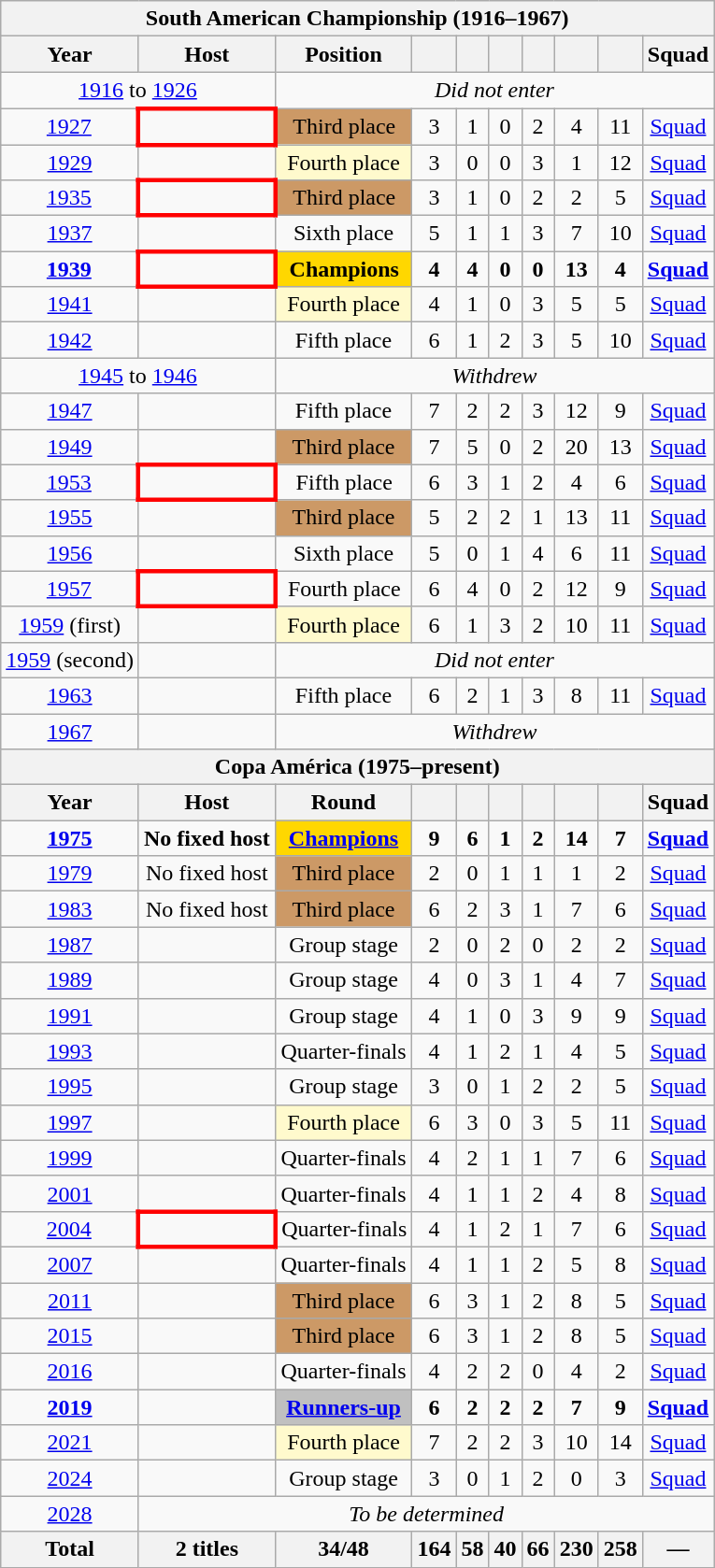<table class="wikitable" style="text-align: center;">
<tr>
<th colspan="10">South American Championship (1916–1967)</th>
</tr>
<tr>
<th>Year</th>
<th>Host</th>
<th>Position</th>
<th></th>
<th></th>
<th></th>
<th></th>
<th></th>
<th></th>
<th>Squad</th>
</tr>
<tr>
<td colspan="2"><a href='#'>1916</a> to <a href='#'>1926</a></td>
<td colspan="8"><em>Did not enter</em></td>
</tr>
<tr>
<td><a href='#'>1927</a></td>
<td style="border:3px solid red" align=left></td>
<td bgcolor=#c96>Third place</td>
<td>3</td>
<td>1</td>
<td>0</td>
<td>2</td>
<td>4</td>
<td>11</td>
<td><a href='#'>Squad</a></td>
</tr>
<tr>
<td><a href='#'>1929</a></td>
<td align=left></td>
<td style="background:#fffacd">Fourth place</td>
<td>3</td>
<td>0</td>
<td>0</td>
<td>3</td>
<td>1</td>
<td>12</td>
<td><a href='#'>Squad</a></td>
</tr>
<tr>
<td><a href='#'>1935</a></td>
<td style="border:3px solid red" align=left></td>
<td bgcolor=#c96>Third place</td>
<td>3</td>
<td>1</td>
<td>0</td>
<td>2</td>
<td>2</td>
<td>5</td>
<td><a href='#'>Squad</a></td>
</tr>
<tr>
<td><a href='#'>1937</a></td>
<td align=left></td>
<td>Sixth place</td>
<td>5</td>
<td>1</td>
<td>1</td>
<td>3</td>
<td>7</td>
<td>10</td>
<td><a href='#'>Squad</a></td>
</tr>
<tr>
<td><a href='#'><strong>1939</strong></a></td>
<td style="border:3px solid red" align=left><strong></strong></td>
<td bgcolor=gold><strong>Champions</strong></td>
<td><strong>4</strong></td>
<td><strong>4</strong></td>
<td><strong>0</strong></td>
<td><strong>0</strong></td>
<td><strong>13</strong></td>
<td><strong>4</strong></td>
<td><a href='#'><strong>Squad</strong></a></td>
</tr>
<tr>
<td><a href='#'>1941</a></td>
<td align=left></td>
<td style="background:#fffacd">Fourth place</td>
<td>4</td>
<td>1</td>
<td>0</td>
<td>3</td>
<td>5</td>
<td>5</td>
<td><a href='#'>Squad</a></td>
</tr>
<tr>
<td><a href='#'>1942</a></td>
<td align=left></td>
<td>Fifth place</td>
<td>6</td>
<td>1</td>
<td>2</td>
<td>3</td>
<td>5</td>
<td>10</td>
<td><a href='#'>Squad</a></td>
</tr>
<tr>
<td colspan="2"><a href='#'>1945</a> to <a href='#'>1946</a></td>
<td colspan="8"><em>Withdrew</em></td>
</tr>
<tr>
<td><a href='#'>1947</a></td>
<td align=left></td>
<td>Fifth place</td>
<td>7</td>
<td>2</td>
<td>2</td>
<td>3</td>
<td>12</td>
<td>9</td>
<td><a href='#'>Squad</a></td>
</tr>
<tr>
<td><a href='#'>1949</a></td>
<td align=left></td>
<td bgcolor=#c96>Third place</td>
<td>7</td>
<td>5</td>
<td>0</td>
<td>2</td>
<td>20</td>
<td>13</td>
<td><a href='#'>Squad</a></td>
</tr>
<tr>
<td><a href='#'>1953</a></td>
<td style="border:3px solid red" align=left></td>
<td>Fifth place</td>
<td>6</td>
<td>3</td>
<td>1</td>
<td>2</td>
<td>4</td>
<td>6</td>
<td><a href='#'>Squad</a></td>
</tr>
<tr>
<td><a href='#'>1955</a></td>
<td align=left></td>
<td bgcolor=#c96>Third place</td>
<td>5</td>
<td>2</td>
<td>2</td>
<td>1</td>
<td>13</td>
<td>11</td>
<td><a href='#'>Squad</a></td>
</tr>
<tr>
<td><a href='#'>1956</a></td>
<td align=left></td>
<td>Sixth place</td>
<td>5</td>
<td>0</td>
<td>1</td>
<td>4</td>
<td>6</td>
<td>11</td>
<td><a href='#'>Squad</a></td>
</tr>
<tr>
<td><a href='#'>1957</a></td>
<td style="border:3px solid red" align=left></td>
<td>Fourth place</td>
<td>6</td>
<td>4</td>
<td>0</td>
<td>2</td>
<td>12</td>
<td>9</td>
<td><a href='#'>Squad</a></td>
</tr>
<tr>
<td><a href='#'>1959</a> (first)</td>
<td align=left></td>
<td style="background:#fffacd">Fourth place</td>
<td>6</td>
<td>1</td>
<td>3</td>
<td>2</td>
<td>10</td>
<td>11</td>
<td><a href='#'>Squad</a></td>
</tr>
<tr>
<td><a href='#'>1959</a> (second)</td>
<td align=left></td>
<td colspan="8"><em>Did not enter</em></td>
</tr>
<tr>
<td><a href='#'>1963</a></td>
<td align=left></td>
<td>Fifth place</td>
<td>6</td>
<td>2</td>
<td>1</td>
<td>3</td>
<td>8</td>
<td>11</td>
<td><a href='#'>Squad</a></td>
</tr>
<tr>
<td><a href='#'>1967</a></td>
<td align=left></td>
<td colspan="8"><em>Withdrew</em></td>
</tr>
<tr>
<th colspan="10">Copa América (1975–present)</th>
</tr>
<tr>
<th>Year</th>
<th>Host</th>
<th>Round</th>
<th></th>
<th></th>
<th></th>
<th></th>
<th></th>
<th></th>
<th>Squad</th>
</tr>
<tr>
<td><a href='#'><strong>1975</strong></a></td>
<td><strong>No fixed host</strong></td>
<td bgcolor=gold><strong><a href='#'>Champions</a></strong></td>
<td><strong>9</strong></td>
<td><strong>6</strong></td>
<td><strong>1</strong></td>
<td><strong>2</strong></td>
<td><strong>14</strong></td>
<td><strong>7</strong></td>
<td><a href='#'><strong>Squad</strong></a></td>
</tr>
<tr>
<td><a href='#'>1979</a></td>
<td>No fixed host</td>
<td bgcolor=#c96>Third place</td>
<td>2</td>
<td>0</td>
<td>1</td>
<td>1</td>
<td>1</td>
<td>2</td>
<td><a href='#'>Squad</a></td>
</tr>
<tr>
<td><a href='#'>1983</a></td>
<td>No fixed host</td>
<td bgcolor=#c96>Third place</td>
<td>6</td>
<td>2</td>
<td>3</td>
<td>1</td>
<td>7</td>
<td>6</td>
<td><a href='#'>Squad</a></td>
</tr>
<tr>
<td><a href='#'>1987</a></td>
<td align=left></td>
<td>Group stage</td>
<td>2</td>
<td>0</td>
<td>2</td>
<td>0</td>
<td>2</td>
<td>2</td>
<td><a href='#'>Squad</a></td>
</tr>
<tr>
<td><a href='#'>1989</a></td>
<td align=left></td>
<td>Group stage</td>
<td>4</td>
<td>0</td>
<td>3</td>
<td>1</td>
<td>4</td>
<td>7</td>
<td><a href='#'>Squad</a></td>
</tr>
<tr>
<td><a href='#'>1991</a></td>
<td align=left></td>
<td>Group stage</td>
<td>4</td>
<td>1</td>
<td>0</td>
<td>3</td>
<td>9</td>
<td>9</td>
<td><a href='#'>Squad</a></td>
</tr>
<tr>
<td><a href='#'>1993</a></td>
<td align=left></td>
<td>Quarter-finals</td>
<td>4</td>
<td>1</td>
<td>2</td>
<td>1</td>
<td>4</td>
<td>5</td>
<td><a href='#'>Squad</a></td>
</tr>
<tr>
<td><a href='#'>1995</a></td>
<td align=left></td>
<td>Group stage</td>
<td>3</td>
<td>0</td>
<td>1</td>
<td>2</td>
<td>2</td>
<td>5</td>
<td><a href='#'>Squad</a></td>
</tr>
<tr>
<td><a href='#'>1997</a></td>
<td align=left></td>
<td style="background:#fffacd">Fourth place</td>
<td>6</td>
<td>3</td>
<td>0</td>
<td>3</td>
<td>5</td>
<td>11</td>
<td><a href='#'>Squad</a></td>
</tr>
<tr>
<td><a href='#'>1999</a></td>
<td align=left></td>
<td>Quarter-finals</td>
<td>4</td>
<td>2</td>
<td>1</td>
<td>1</td>
<td>7</td>
<td>6</td>
<td><a href='#'>Squad</a></td>
</tr>
<tr>
<td><a href='#'>2001</a></td>
<td align=left></td>
<td>Quarter-finals</td>
<td>4</td>
<td>1</td>
<td>1</td>
<td>2</td>
<td>4</td>
<td>8</td>
<td><a href='#'>Squad</a></td>
</tr>
<tr>
<td><a href='#'>2004</a></td>
<td style="border:3px solid red" align=left></td>
<td>Quarter-finals</td>
<td>4</td>
<td>1</td>
<td>2</td>
<td>1</td>
<td>7</td>
<td>6</td>
<td><a href='#'>Squad</a></td>
</tr>
<tr>
<td><a href='#'>2007</a></td>
<td align=left></td>
<td>Quarter-finals</td>
<td>4</td>
<td>1</td>
<td>1</td>
<td>2</td>
<td>5</td>
<td>8</td>
<td><a href='#'>Squad</a></td>
</tr>
<tr>
<td><a href='#'>2011</a></td>
<td align=left></td>
<td bgcolor=#c96>Third place</td>
<td>6</td>
<td>3</td>
<td>1</td>
<td>2</td>
<td>8</td>
<td>5</td>
<td><a href='#'>Squad</a></td>
</tr>
<tr>
<td><a href='#'>2015</a></td>
<td align=left></td>
<td bgcolor=#c96>Third place</td>
<td>6</td>
<td>3</td>
<td>1</td>
<td>2</td>
<td>8</td>
<td>5</td>
<td><a href='#'>Squad</a></td>
</tr>
<tr>
<td><a href='#'>2016</a></td>
<td align=left></td>
<td>Quarter-finals</td>
<td>4</td>
<td>2</td>
<td>2</td>
<td>0</td>
<td>4</td>
<td>2</td>
<td><a href='#'>Squad</a></td>
</tr>
<tr>
<td><a href='#'><strong>2019</strong></a></td>
<td align=left><strong></strong></td>
<td bgcolor="silver"><strong><a href='#'>Runners-up</a></strong></td>
<td><strong>6</strong></td>
<td><strong>2</strong></td>
<td><strong>2</strong></td>
<td><strong>2</strong></td>
<td><strong>7</strong></td>
<td><strong>9</strong></td>
<td><a href='#'><strong>Squad</strong></a></td>
</tr>
<tr>
<td><a href='#'>2021</a></td>
<td align=left></td>
<td style="background:#fffacd">Fourth place</td>
<td>7</td>
<td>2</td>
<td>2</td>
<td>3</td>
<td>10</td>
<td>14</td>
<td><a href='#'>Squad</a></td>
</tr>
<tr>
<td><a href='#'>2024</a></td>
<td align=left></td>
<td>Group stage</td>
<td>3</td>
<td>0</td>
<td>1</td>
<td>2</td>
<td>0</td>
<td>3</td>
<td><a href='#'>Squad</a></td>
</tr>
<tr>
<td><a href='#'>2028</a></td>
<td colspan="9"><em>To be determined</em></td>
</tr>
<tr>
<th>Total</th>
<th>2 titles</th>
<th>34/48</th>
<th>164</th>
<th>58</th>
<th>40</th>
<th>66</th>
<th>230</th>
<th>258</th>
<th>—</th>
</tr>
</table>
